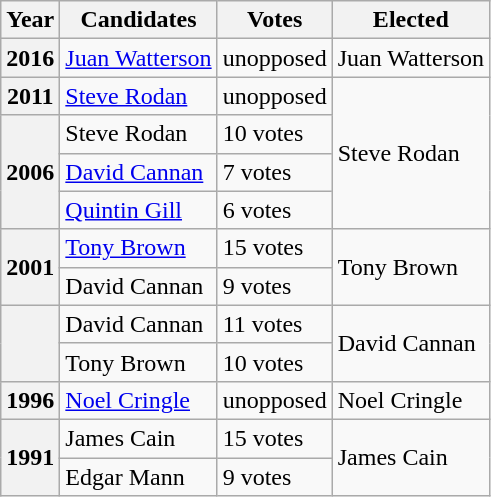<table class="wikitable sortable">
<tr>
<th>Year</th>
<th>Candidates</th>
<th>Votes</th>
<th>Elected</th>
</tr>
<tr>
<th>2016</th>
<td><a href='#'>Juan Watterson</a></td>
<td>unopposed</td>
<td>Juan Watterson</td>
</tr>
<tr>
<th>2011</th>
<td><a href='#'>Steve Rodan</a></td>
<td>unopposed</td>
<td rowspan="4">Steve Rodan</td>
</tr>
<tr>
<th rowspan="3">2006</th>
<td>Steve Rodan</td>
<td>10 votes</td>
</tr>
<tr>
<td><a href='#'>David Cannan</a></td>
<td>7 votes</td>
</tr>
<tr>
<td><a href='#'>Quintin Gill</a></td>
<td>6 votes</td>
</tr>
<tr>
<th rowspan="2">2001</th>
<td><a href='#'>Tony Brown</a></td>
<td>15 votes</td>
<td rowspan="2">Tony Brown</td>
</tr>
<tr>
<td>David Cannan</td>
<td>9 votes</td>
</tr>
<tr>
<th rowspan="2"></th>
<td>David Cannan</td>
<td>11 votes</td>
<td rowspan="2">David Cannan</td>
</tr>
<tr>
<td>Tony Brown</td>
<td>10 votes</td>
</tr>
<tr>
<th>1996</th>
<td><a href='#'>Noel Cringle</a></td>
<td>unopposed</td>
<td>Noel Cringle</td>
</tr>
<tr>
<th rowspan="2">1991</th>
<td>James Cain</td>
<td>15 votes</td>
<td rowspan="2">James Cain</td>
</tr>
<tr>
<td>Edgar Mann</td>
<td>9 votes</td>
</tr>
</table>
